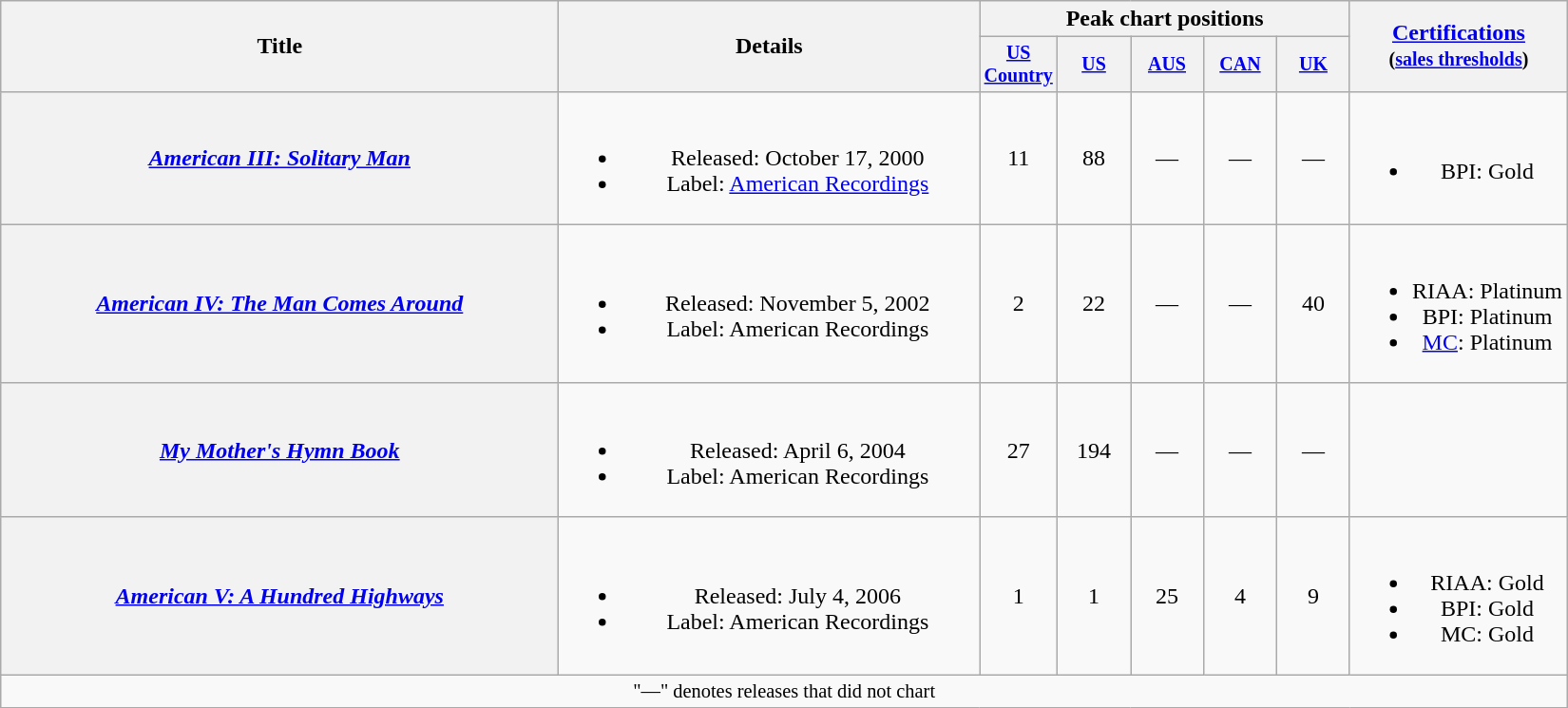<table class="wikitable plainrowheaders" style="text-align:center;">
<tr>
<th rowspan="2" style="width:24em;">Title</th>
<th rowspan="2" style="width:18em;">Details</th>
<th colspan="5">Peak chart positions</th>
<th rowspan="2"><a href='#'>Certifications</a><br><small>(<a href='#'>sales thresholds</a>)</small></th>
</tr>
<tr style="font-size:smaller;">
<th style="width:45px;"><a href='#'>US Country</a></th>
<th style="width:45px;"><a href='#'>US</a></th>
<th style="width:45px;"><a href='#'>AUS</a></th>
<th style="width:45px;"><a href='#'>CAN</a></th>
<th style="width:45px;"><a href='#'>UK</a></th>
</tr>
<tr>
<th scope="row"><em><a href='#'>American III: Solitary Man</a></em></th>
<td><br><ul><li>Released: October 17, 2000</li><li>Label: <a href='#'>American Recordings</a></li></ul></td>
<td>11</td>
<td>88</td>
<td>—</td>
<td>—</td>
<td>—</td>
<td><br><ul><li>BPI: Gold</li></ul></td>
</tr>
<tr>
<th scope="row"><em><a href='#'>American IV: The Man Comes Around</a></em></th>
<td><br><ul><li>Released: November 5, 2002</li><li>Label: American Recordings</li></ul></td>
<td>2</td>
<td>22</td>
<td>—</td>
<td>—</td>
<td>40</td>
<td><br><ul><li>RIAA: Platinum</li><li>BPI: Platinum</li><li><a href='#'>MC</a>: Platinum</li></ul></td>
</tr>
<tr>
<th scope="row"><em><a href='#'>My Mother's Hymn Book</a></em></th>
<td><br><ul><li>Released: April 6, 2004</li><li>Label: American Recordings</li></ul></td>
<td>27</td>
<td>194</td>
<td>—</td>
<td>—</td>
<td>—</td>
<td></td>
</tr>
<tr>
<th scope="row"><em><a href='#'>American V: A Hundred Highways</a></em></th>
<td><br><ul><li>Released: July 4, 2006</li><li>Label: American Recordings</li></ul></td>
<td>1</td>
<td>1</td>
<td>25</td>
<td>4</td>
<td>9</td>
<td><br><ul><li>RIAA: Gold</li><li>BPI: Gold</li><li>MC: Gold</li></ul></td>
</tr>
<tr>
<td colspan="8" style="font-size:85%">"—" denotes releases that did not chart</td>
</tr>
</table>
